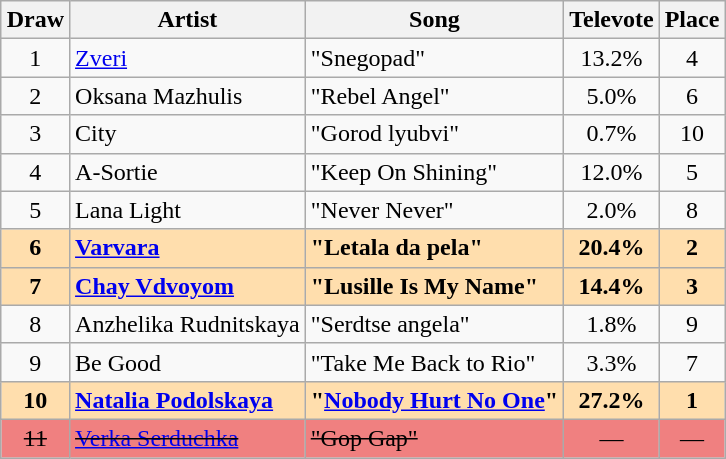<table class="sortable wikitable" style="margin: 1em auto 1em auto; text-align:center">
<tr>
<th>Draw</th>
<th>Artist</th>
<th>Song</th>
<th>Televote</th>
<th>Place</th>
</tr>
<tr>
<td>1</td>
<td align="left"><a href='#'>Zveri</a></td>
<td align="left">"Snegopad"</td>
<td>13.2%</td>
<td>4</td>
</tr>
<tr>
<td>2</td>
<td align="left">Oksana Mazhulis</td>
<td align="left">"Rebel Angel"</td>
<td>5.0%</td>
<td>6</td>
</tr>
<tr>
<td>3</td>
<td align="left">City</td>
<td align="left">"Gorod lyubvi"</td>
<td>0.7%</td>
<td>10</td>
</tr>
<tr>
<td>4</td>
<td align="left">A-Sortie</td>
<td align="left">"Keep On Shining"</td>
<td>12.0%</td>
<td>5</td>
</tr>
<tr>
<td>5</td>
<td align="left">Lana Light</td>
<td align="left">"Never Never"</td>
<td>2.0%</td>
<td>8</td>
</tr>
<tr style="font-weight:bold; background:navajowhite;">
<td>6</td>
<td align="left"><a href='#'>Varvara</a></td>
<td align="left">"Letala da pela"</td>
<td>20.4%</td>
<td>2</td>
</tr>
<tr style="font-weight:bold; background:navajowhite;">
<td>7</td>
<td align="left"><a href='#'>Chay Vdvoyom</a></td>
<td align="left">"Lusille Is My Name"</td>
<td>14.4%</td>
<td>3</td>
</tr>
<tr>
<td>8</td>
<td align="left">Anzhelika Rudnitskaya</td>
<td align="left">"Serdtse angela"</td>
<td>1.8%</td>
<td>9</td>
</tr>
<tr>
<td>9</td>
<td align="left">Be Good</td>
<td align="left">"Take Me Back to Rio"</td>
<td>3.3%</td>
<td>7</td>
</tr>
<tr style="font-weight:bold; background:navajowhite;">
<td>10</td>
<td align="left"><a href='#'>Natalia Podolskaya</a></td>
<td align="left">"<a href='#'>Nobody Hurt No One</a>"</td>
<td>27.2%</td>
<td>1</td>
</tr>
<tr style="background:#F08080;">
<td><s>11</s></td>
<td align="left"><s><a href='#'>Verka Serduchka</a></s></td>
<td align="left"><s>"Gop Gap"</s></td>
<td data-sort-value="0.0%">—</td>
<td data-sort-value="11">—</td>
</tr>
</table>
